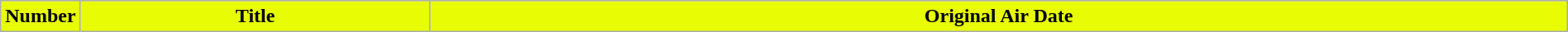<table class="wikitable plainrowheaders" width="100%" style="background:#FFFFFF;">
<tr>
<th width="1%" style="background:#E8FD03;">Number</th>
<th style="background:#E8FD03;">Title</th>
<th style="background:#E8FD03;">Original Air Date<br>
























</th>
</tr>
</table>
